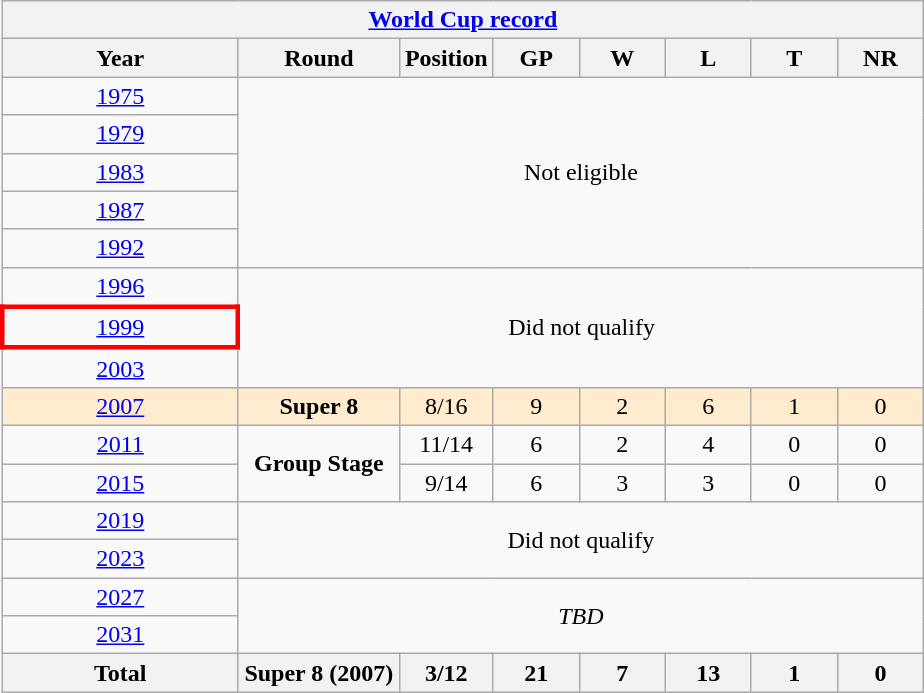<table class="wikitable" style="text-align: center;">
<tr>
<th colspan="8"><a href='#'>World Cup record</a></th>
</tr>
<tr>
<th width=150>Year</th>
<th width=100>Round</th>
<th width=50>Position</th>
<th width=50>GP</th>
<th width=50>W</th>
<th width=50>L</th>
<th width=50>T</th>
<th width=50>NR</th>
</tr>
<tr>
<td> <a href='#'>1975</a></td>
<td colspan="7" rowspan="5">Not eligible</td>
</tr>
<tr>
<td> <a href='#'>1979</a></td>
</tr>
<tr>
<td>  <a href='#'>1983</a></td>
</tr>
<tr>
<td>  <a href='#'>1987</a></td>
</tr>
<tr>
<td>  <a href='#'>1992</a></td>
</tr>
<tr>
<td>   <a href='#'>1996</a></td>
<td colspan="7" rowspan="3">Did not qualify</td>
</tr>
<tr>
<td style="border: 3px solid red">     <a href='#'>1999</a></td>
</tr>
<tr>
<td>   <a href='#'>2003</a></td>
</tr>
<tr style="background:#ffebcd;">
<td> <a href='#'>2007</a></td>
<td><strong>Super 8</strong></td>
<td>8/16</td>
<td>9</td>
<td>2</td>
<td>6</td>
<td>1</td>
<td>0</td>
</tr>
<tr>
<td>   <a href='#'>2011</a></td>
<td rowspan=2><strong>Group Stage</strong></td>
<td>11/14</td>
<td>6</td>
<td>2</td>
<td>4</td>
<td>0</td>
<td>0</td>
</tr>
<tr>
<td>  <a href='#'>2015</a></td>
<td>9/14</td>
<td>6</td>
<td>3</td>
<td>3</td>
<td>0</td>
<td>0</td>
</tr>
<tr>
<td>  <a href='#'>2019</a></td>
<td colspan="7" rowspan="2">Did not qualify</td>
</tr>
<tr>
<td> <a href='#'>2023</a></td>
</tr>
<tr>
<td>   <a href='#'>2027</a></td>
<td colspan="7" rowspan="2"><em>TBD</em></td>
</tr>
<tr>
<td>  <a href='#'>2031</a></td>
</tr>
<tr>
<th>Total</th>
<th>Super 8 (2007)</th>
<th>3/12</th>
<th>21</th>
<th>7</th>
<th>13</th>
<th>1</th>
<th>0</th>
</tr>
</table>
